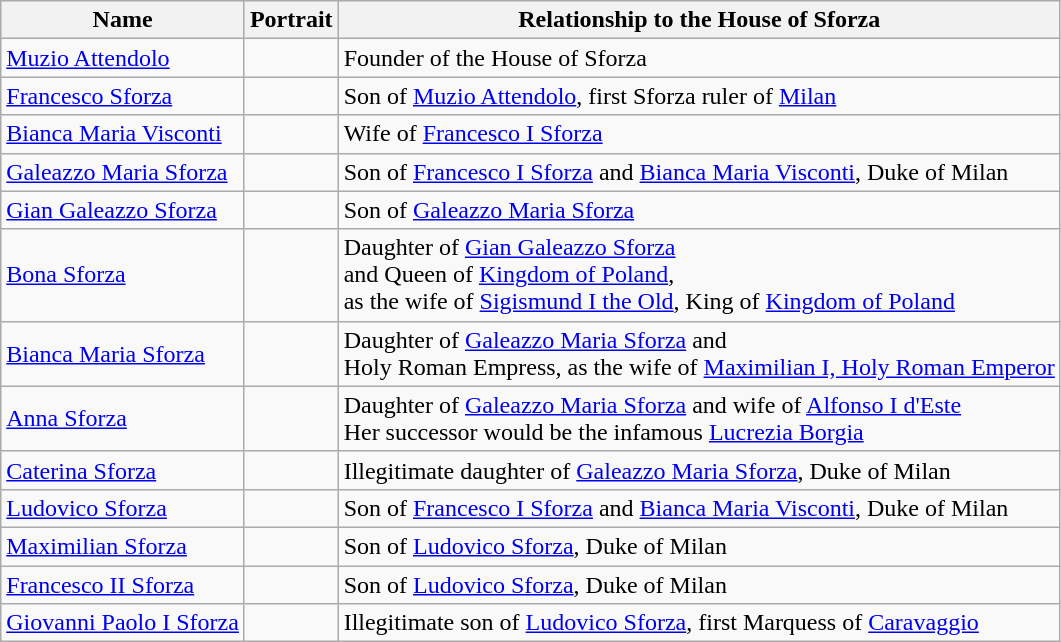<table class="wikitable">
<tr>
<th>Name</th>
<th>Portrait</th>
<th>Relationship to the House of Sforza</th>
</tr>
<tr>
<td><a href='#'>Muzio Attendolo</a></td>
<td></td>
<td>Founder of the House of Sforza</td>
</tr>
<tr>
<td><a href='#'>Francesco Sforza</a></td>
<td></td>
<td>Son of <a href='#'>Muzio Attendolo</a>, first Sforza ruler of <a href='#'>Milan</a></td>
</tr>
<tr>
<td><a href='#'>Bianca Maria Visconti</a></td>
<td></td>
<td>Wife of <a href='#'>Francesco I Sforza</a></td>
</tr>
<tr>
<td><a href='#'>Galeazzo Maria Sforza</a></td>
<td></td>
<td>Son of <a href='#'>Francesco I Sforza</a> and <a href='#'>Bianca Maria Visconti</a>, Duke of Milan</td>
</tr>
<tr>
<td><a href='#'>Gian Galeazzo Sforza</a></td>
<td></td>
<td>Son of <a href='#'>Galeazzo Maria Sforza</a></td>
</tr>
<tr>
<td><a href='#'>Bona Sforza</a></td>
<td></td>
<td>Daughter of <a href='#'>Gian Galeazzo Sforza</a><br> and Queen of <a href='#'>Kingdom of Poland</a>, <br>as the wife of <a href='#'>Sigismund I the Old</a>, King of <a href='#'>Kingdom of Poland</a></td>
</tr>
<tr>
<td><a href='#'>Bianca Maria Sforza</a></td>
<td></td>
<td>Daughter of <a href='#'>Galeazzo Maria Sforza</a> and <br>Holy Roman Empress, as the wife of <a href='#'>Maximilian I, Holy Roman Emperor</a></td>
</tr>
<tr>
<td><a href='#'>Anna Sforza</a></td>
<td></td>
<td>Daughter of <a href='#'>Galeazzo Maria Sforza</a> and wife of <a href='#'>Alfonso I d'Este</a><br>Her successor would be the infamous <a href='#'>Lucrezia Borgia</a></td>
</tr>
<tr>
<td><a href='#'>Caterina Sforza</a></td>
<td></td>
<td>Illegitimate daughter of <a href='#'>Galeazzo Maria Sforza</a>, Duke of Milan</td>
</tr>
<tr>
<td><a href='#'>Ludovico Sforza</a></td>
<td></td>
<td>Son of <a href='#'>Francesco I Sforza</a> and <a href='#'>Bianca Maria Visconti</a>, Duke of Milan</td>
</tr>
<tr>
<td><a href='#'>Maximilian Sforza</a></td>
<td></td>
<td>Son of <a href='#'>Ludovico Sforza</a>, Duke of Milan</td>
</tr>
<tr>
<td><a href='#'>Francesco II Sforza</a></td>
<td></td>
<td>Son of <a href='#'>Ludovico Sforza</a>, Duke of Milan</td>
</tr>
<tr>
<td><a href='#'>Giovanni Paolo I Sforza</a></td>
<td></td>
<td>Illegitimate son of <a href='#'>Ludovico Sforza</a>, first Marquess of <a href='#'>Caravaggio</a></td>
</tr>
</table>
